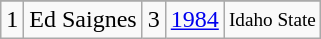<table class="wikitable">
<tr>
</tr>
<tr>
<td>1</td>
<td>Ed Saignes</td>
<td>3</td>
<td><a href='#'>1984</a></td>
<td style="font-size:80%;">Idaho State</td>
</tr>
</table>
